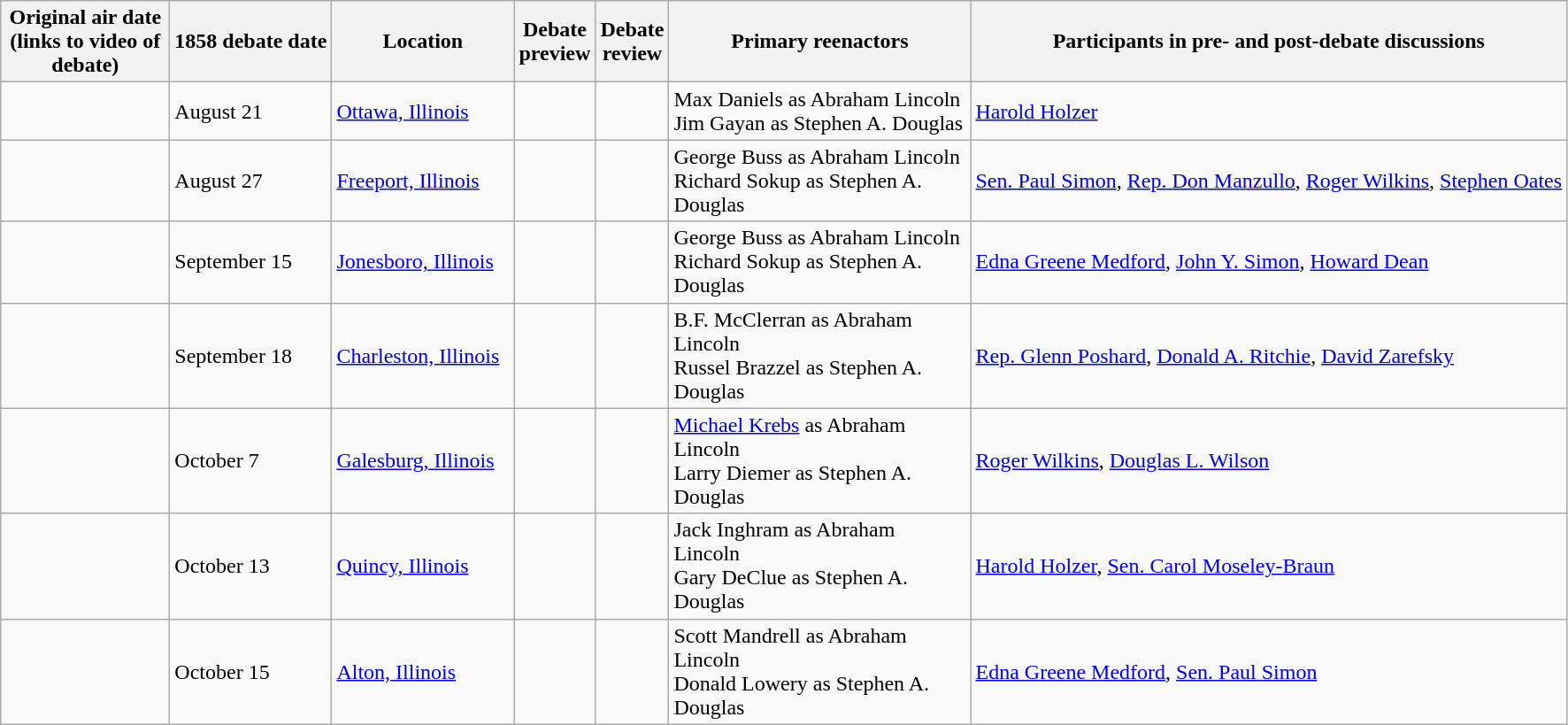<table class="wikitable sortable">
<tr>
<th width="120">Original air date<br>(links to video of debate)</th>
<th>1858 debate date</th>
<th width="130">Location</th>
<th>Debate<br>preview</th>
<th>Debate<br>review</th>
<th width="220">Primary reenactors</th>
<th>Participants in pre- and post-debate discussions</th>
</tr>
<tr>
<td></td>
<td>August 21</td>
<td><a href='#'>Ottawa, Illinois</a></td>
<td></td>
<td></td>
<td>Max Daniels as Abraham Lincoln<br>Jim Gayan as Stephen A. Douglas</td>
<td><a href='#'>Harold Holzer</a></td>
</tr>
<tr>
<td></td>
<td>August 27</td>
<td><a href='#'>Freeport, Illinois</a></td>
<td></td>
<td></td>
<td>George Buss as Abraham Lincoln<br>Richard Sokup as Stephen A. Douglas</td>
<td><a href='#'>Sen. Paul Simon</a>, <a href='#'>Rep. Don Manzullo</a>, <a href='#'>Roger Wilkins</a>, <a href='#'>Stephen Oates</a></td>
</tr>
<tr>
<td></td>
<td>September 15</td>
<td><a href='#'>Jonesboro, Illinois</a></td>
<td></td>
<td></td>
<td>George Buss as Abraham Lincoln<br>Richard Sokup as Stephen A. Douglas</td>
<td><a href='#'>Edna Greene Medford</a>, <a href='#'>John Y. Simon</a>, <a href='#'>Howard Dean</a></td>
</tr>
<tr>
<td></td>
<td>September 18</td>
<td><a href='#'>Charleston, Illinois</a></td>
<td></td>
<td></td>
<td>B.F. McClerran as Abraham Lincoln<br>Russel Brazzel as Stephen A. Douglas</td>
<td><a href='#'>Rep. Glenn Poshard</a>, <a href='#'>Donald A. Ritchie</a>, <a href='#'>David Zarefsky</a></td>
</tr>
<tr>
<td></td>
<td>October 7</td>
<td><a href='#'>Galesburg, Illinois</a></td>
<td></td>
<td></td>
<td><a href='#'>Michael Krebs</a> as Abraham Lincoln<br>Larry Diemer as Stephen A. Douglas</td>
<td><a href='#'>Roger Wilkins</a>, <a href='#'>Douglas L. Wilson</a></td>
</tr>
<tr>
<td></td>
<td>October 13</td>
<td><a href='#'>Quincy, Illinois</a></td>
<td></td>
<td></td>
<td>Jack Inghram as Abraham Lincoln<br>Gary DeClue as Stephen A. Douglas</td>
<td><a href='#'>Harold Holzer</a>, <a href='#'>Sen. Carol Moseley-Braun</a></td>
</tr>
<tr>
<td></td>
<td>October 15</td>
<td><a href='#'>Alton, Illinois</a></td>
<td></td>
<td></td>
<td>Scott Mandrell as Abraham Lincoln<br>Donald Lowery as Stephen A. Douglas</td>
<td><a href='#'>Edna Greene Medford</a>, <a href='#'>Sen. Paul Simon</a></td>
</tr>
</table>
